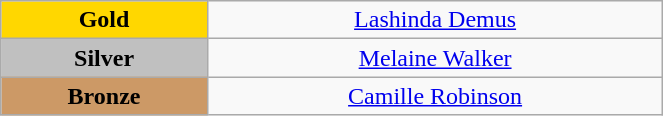<table class="wikitable" style="text-align:center; " width="35%">
<tr>
<td bgcolor="gold"><strong>Gold</strong></td>
<td><a href='#'>Lashinda Demus</a><br>  <small><em></em></small></td>
</tr>
<tr>
<td bgcolor="silver"><strong>Silver</strong></td>
<td><a href='#'>Melaine Walker</a><br>  <small><em></em></small></td>
</tr>
<tr>
<td bgcolor="CC9966"><strong>Bronze</strong></td>
<td><a href='#'>Camille Robinson</a><br>  <small><em></em></small></td>
</tr>
</table>
